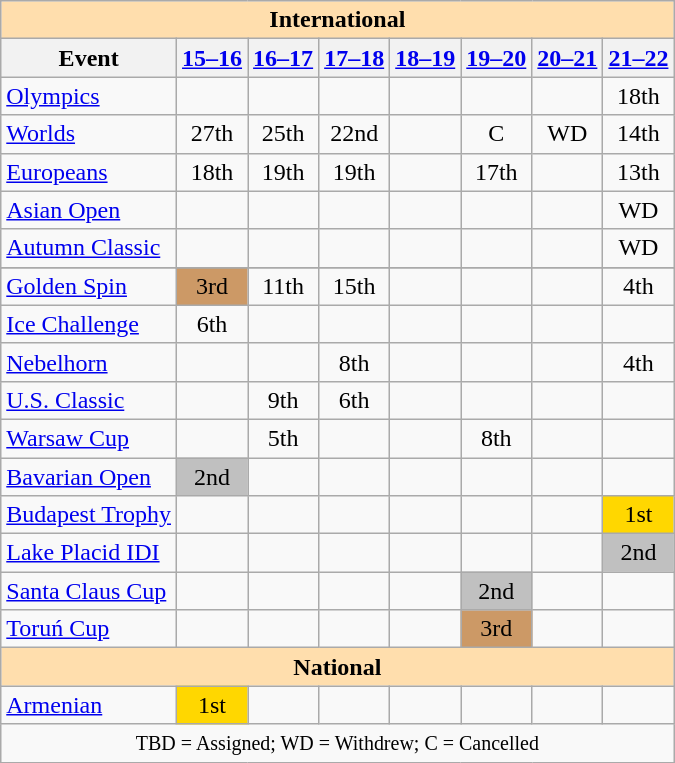<table class="wikitable" style="text-align:center">
<tr>
<th colspan="8" style="background-color: #ffdead; " align="center">International</th>
</tr>
<tr>
<th>Event</th>
<th><a href='#'>15–16</a></th>
<th><a href='#'>16–17</a></th>
<th><a href='#'>17–18</a></th>
<th><a href='#'>18–19</a></th>
<th><a href='#'>19–20</a></th>
<th><a href='#'>20–21</a></th>
<th><a href='#'>21–22</a></th>
</tr>
<tr>
<td align=left><a href='#'>Olympics</a></td>
<td></td>
<td></td>
<td></td>
<td></td>
<td></td>
<td></td>
<td>18th</td>
</tr>
<tr>
<td align=left><a href='#'>Worlds</a></td>
<td>27th</td>
<td>25th</td>
<td>22nd</td>
<td></td>
<td>C</td>
<td>WD</td>
<td>14th</td>
</tr>
<tr>
<td align=left><a href='#'>Europeans</a></td>
<td>18th</td>
<td>19th</td>
<td>19th</td>
<td></td>
<td>17th</td>
<td></td>
<td>13th</td>
</tr>
<tr>
<td align="left"> <a href='#'>Asian Open</a></td>
<td></td>
<td></td>
<td></td>
<td></td>
<td></td>
<td></td>
<td>WD</td>
</tr>
<tr>
<td align=left> <a href='#'>Autumn Classic</a></td>
<td></td>
<td></td>
<td></td>
<td></td>
<td></td>
<td></td>
<td>WD</td>
</tr>
<tr>
</tr>
<tr>
<td align=left> <a href='#'>Golden Spin</a></td>
<td bgcolor="#cc9966">3rd</td>
<td>11th</td>
<td>15th</td>
<td></td>
<td></td>
<td></td>
<td>4th</td>
</tr>
<tr>
<td align=left> <a href='#'>Ice Challenge</a></td>
<td>6th</td>
<td></td>
<td></td>
<td></td>
<td></td>
<td></td>
<td></td>
</tr>
<tr>
<td align=left> <a href='#'>Nebelhorn</a></td>
<td></td>
<td></td>
<td>8th</td>
<td></td>
<td></td>
<td></td>
<td>4th</td>
</tr>
<tr>
<td align=left> <a href='#'>U.S. Classic</a></td>
<td></td>
<td>9th</td>
<td>6th</td>
<td></td>
<td></td>
<td></td>
<td></td>
</tr>
<tr>
<td align=left> <a href='#'>Warsaw Cup</a></td>
<td></td>
<td>5th</td>
<td></td>
<td></td>
<td>8th</td>
<td></td>
<td></td>
</tr>
<tr>
<td align=left><a href='#'>Bavarian Open</a></td>
<td bgcolor=silver>2nd</td>
<td></td>
<td></td>
<td></td>
<td></td>
<td></td>
<td></td>
</tr>
<tr>
<td align=left><a href='#'>Budapest Trophy</a></td>
<td></td>
<td></td>
<td></td>
<td></td>
<td></td>
<td></td>
<td bgcolor="gold">1st</td>
</tr>
<tr>
<td align=left><a href='#'>Lake Placid IDI</a></td>
<td></td>
<td></td>
<td></td>
<td></td>
<td></td>
<td></td>
<td bgcolor="silver">2nd</td>
</tr>
<tr>
<td align="left"><a href='#'>Santa Claus Cup</a></td>
<td></td>
<td></td>
<td></td>
<td></td>
<td bgcolor="silver">2nd</td>
<td></td>
<td></td>
</tr>
<tr>
<td align="left"><a href='#'>Toruń Cup</a></td>
<td></td>
<td></td>
<td></td>
<td></td>
<td bgcolor="cc9966">3rd</td>
<td></td>
<td></td>
</tr>
<tr>
<th colspan="8" style="background-color: #ffdead; " align="center">National</th>
</tr>
<tr>
<td align="left"><a href='#'>Armenian</a></td>
<td bgcolor="gold">1st</td>
<td></td>
<td></td>
<td></td>
<td></td>
<td></td>
<td></td>
</tr>
<tr>
<td colspan="8" align="center"><small> TBD = Assigned; WD = Withdrew; C = Cancelled</small></td>
</tr>
</table>
